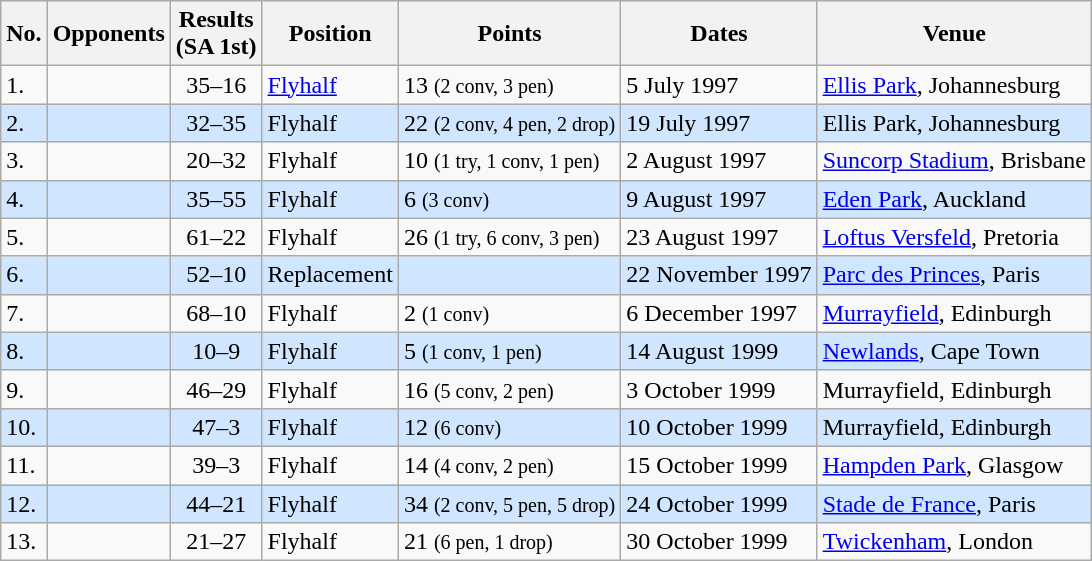<table class="wikitable sortable">
<tr>
<th>No.</th>
<th>Opponents</th>
<th>Results<br>(SA 1st)</th>
<th>Position</th>
<th>Points</th>
<th>Dates</th>
<th>Venue</th>
</tr>
<tr>
<td>1.</td>
<td></td>
<td align="center">35–16</td>
<td><a href='#'>Flyhalf</a></td>
<td>13 <small>(2 conv, 3 pen)</small></td>
<td>5 July 1997</td>
<td><a href='#'>Ellis Park</a>, Johannesburg</td>
</tr>
<tr style="background: #D0E6FF;">
<td>2.</td>
<td></td>
<td align="center">32–35</td>
<td>Flyhalf</td>
<td>22 <small>(2 conv, 4 pen, 2 drop)</small></td>
<td>19 July 1997</td>
<td>Ellis Park, Johannesburg</td>
</tr>
<tr>
<td>3.</td>
<td></td>
<td align="center">20–32</td>
<td>Flyhalf</td>
<td>10 <small>(1 try, 1 conv, 1 pen)</small></td>
<td>2 August 1997</td>
<td><a href='#'>Suncorp Stadium</a>, Brisbane</td>
</tr>
<tr style="background: #D0E6FF;">
<td>4.</td>
<td></td>
<td align="center">35–55</td>
<td>Flyhalf</td>
<td>6 <small>(3 conv)</small></td>
<td>9 August 1997</td>
<td><a href='#'>Eden Park</a>, Auckland</td>
</tr>
<tr>
<td>5.</td>
<td></td>
<td align="center">61–22</td>
<td>Flyhalf</td>
<td>26 <small>(1 try, 6 conv, 3 pen)</small></td>
<td>23 August 1997</td>
<td><a href='#'>Loftus Versfeld</a>, Pretoria</td>
</tr>
<tr style="background: #D0E6FF;">
<td>6.</td>
<td></td>
<td align="center">52–10</td>
<td>Replacement</td>
<td></td>
<td>22 November 1997</td>
<td><a href='#'>Parc des Princes</a>, Paris</td>
</tr>
<tr>
<td>7.</td>
<td></td>
<td align="center">68–10</td>
<td>Flyhalf</td>
<td>2 <small>(1 conv)</small></td>
<td>6 December 1997</td>
<td><a href='#'>Murrayfield</a>, Edinburgh</td>
</tr>
<tr style="background: #D0E6FF;">
<td>8.</td>
<td></td>
<td align="center">10–9</td>
<td>Flyhalf</td>
<td>5 <small>(1 conv, 1 pen)</small></td>
<td>14 August 1999</td>
<td><a href='#'>Newlands</a>, Cape Town</td>
</tr>
<tr>
<td>9.</td>
<td></td>
<td align="center">46–29</td>
<td>Flyhalf</td>
<td>16 <small>(5 conv, 2 pen)</small></td>
<td>3 October 1999</td>
<td>Murrayfield, Edinburgh</td>
</tr>
<tr style="background: #D0E6FF;">
<td>10.</td>
<td></td>
<td align="center">47–3</td>
<td>Flyhalf</td>
<td>12 <small>(6 conv)</small></td>
<td>10 October 1999</td>
<td>Murrayfield, Edinburgh</td>
</tr>
<tr>
<td>11.</td>
<td></td>
<td align="center">39–3</td>
<td>Flyhalf</td>
<td>14 <small>(4 conv, 2 pen)</small></td>
<td>15 October 1999</td>
<td><a href='#'>Hampden Park</a>, Glasgow</td>
</tr>
<tr style="background: #D0E6FF;">
<td>12.</td>
<td></td>
<td align="center">44–21</td>
<td>Flyhalf</td>
<td>34 <small>(2 conv, 5 pen, 5 drop)</small></td>
<td>24 October 1999</td>
<td><a href='#'>Stade de France</a>, Paris</td>
</tr>
<tr>
<td>13.</td>
<td></td>
<td align="center">21–27</td>
<td>Flyhalf</td>
<td>21 <small>(6 pen, 1 drop)</small></td>
<td>30 October 1999</td>
<td><a href='#'>Twickenham</a>, London</td>
</tr>
</table>
